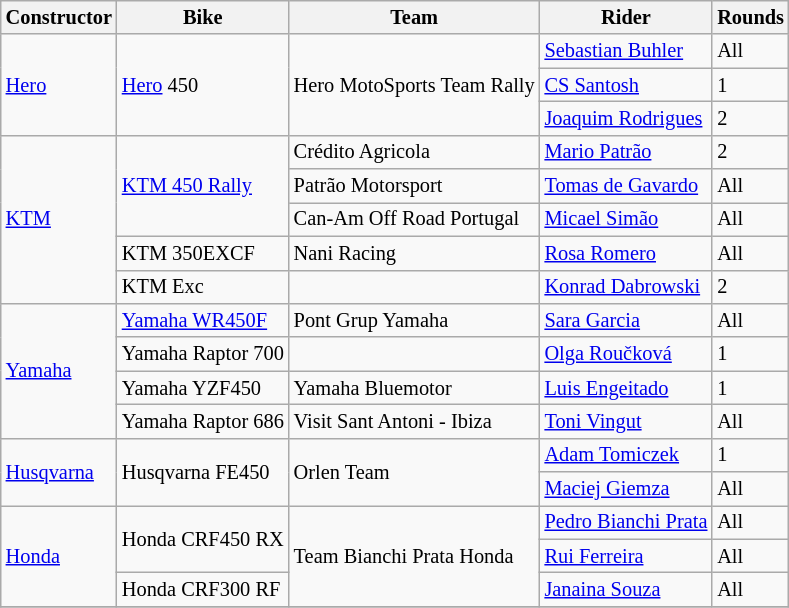<table class="wikitable" style="font-size: 85%">
<tr>
<th>Constructor</th>
<th>Bike</th>
<th>Team</th>
<th>Rider</th>
<th>Rounds</th>
</tr>
<tr>
<td rowspan=3> <a href='#'>Hero</a></td>
<td rowspan=3><a href='#'>Hero</a> 450</td>
<td rowspan=3>Hero MotoSports Team Rally</td>
<td> <a href='#'>Sebastian Buhler</a></td>
<td>All</td>
</tr>
<tr>
<td> <a href='#'>CS Santosh</a></td>
<td>1</td>
</tr>
<tr>
<td> <a href='#'>Joaquim Rodrigues</a></td>
<td>2</td>
</tr>
<tr>
<td rowspan=5> <a href='#'>KTM</a></td>
<td rowspan=3><a href='#'>KTM 450 Rally</a></td>
<td>Crédito Agricola</td>
<td> <a href='#'>Mario Patrão</a></td>
<td>2</td>
</tr>
<tr>
<td>Patrão Motorsport</td>
<td> <a href='#'>Tomas de Gavardo</a></td>
<td>All</td>
</tr>
<tr>
<td>Can-Am Off Road Portugal</td>
<td> <a href='#'>Micael Simão</a></td>
<td>All</td>
</tr>
<tr>
<td>KTM 350EXCF</td>
<td>Nani Racing</td>
<td> <a href='#'>Rosa Romero</a></td>
<td>All</td>
</tr>
<tr>
<td>KTM Exc</td>
<td></td>
<td> <a href='#'>Konrad Dabrowski</a></td>
<td>2</td>
</tr>
<tr>
<td rowspan=4> <a href='#'>Yamaha</a></td>
<td><a href='#'>Yamaha WR450F</a></td>
<td>Pont Grup Yamaha</td>
<td> <a href='#'>Sara Garcia</a></td>
<td>All</td>
</tr>
<tr>
<td>Yamaha Raptor 700</td>
<td></td>
<td> <a href='#'>Olga Roučková</a></td>
<td>1</td>
</tr>
<tr>
<td>Yamaha YZF450</td>
<td>Yamaha Bluemotor</td>
<td> <a href='#'>Luis Engeitado</a></td>
<td>1</td>
</tr>
<tr>
<td>Yamaha Raptor 686</td>
<td>Visit Sant Antoni - Ibiza</td>
<td> <a href='#'>Toni Vingut</a></td>
<td>All</td>
</tr>
<tr>
<td rowspan=2> <a href='#'>Husqvarna</a></td>
<td rowspan=2>Husqvarna FE450</td>
<td rowspan=2>Orlen Team</td>
<td> <a href='#'>Adam Tomiczek</a></td>
<td>1</td>
</tr>
<tr>
<td> <a href='#'>Maciej Giemza</a></td>
<td>All</td>
</tr>
<tr>
<td rowspan=3> <a href='#'>Honda</a></td>
<td rowspan=2>Honda CRF450 RX</td>
<td rowspan=3>Team Bianchi Prata Honda</td>
<td> <a href='#'>Pedro Bianchi Prata</a></td>
<td>All</td>
</tr>
<tr>
<td> <a href='#'>Rui Ferreira</a></td>
<td>All</td>
</tr>
<tr>
<td>Honda CRF300 RF</td>
<td> <a href='#'>Janaina Souza</a></td>
<td>All</td>
</tr>
<tr>
</tr>
</table>
